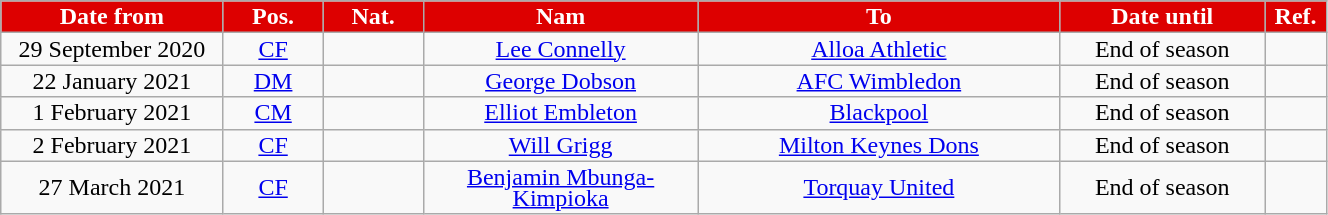<table class="wikitable sortable alternance" style="font-size:100%; text-align:center; line-height:14px; width:70%;">
<tr>
<th style="background:#DD0000;color:#FFFFFF; width:120px;">Date from</th>
<th style="background:#DD0000;color:#FFFFFF; width:50px;">Pos.</th>
<th style="background:#DD0000;color:#FFFFFF; width:50px;">Nat.</th>
<th style="background:#DD0000;color:#FFFFFF; width:150px;">Nam</th>
<th style="background:#DD0000;color:#FFFFFF; width:200px;">To</th>
<th style="background:#DD0000;color:#FFFFFF; width:110px;">Date until</th>
<th style="background:#DD0000;color:#FFFFFF; width:25px;">Ref.</th>
</tr>
<tr>
<td>29 September 2020</td>
<td><a href='#'>CF</a></td>
<td></td>
<td><a href='#'>Lee Connelly</a></td>
<td> <a href='#'>Alloa Athletic</a></td>
<td>End of season</td>
<td></td>
</tr>
<tr>
<td>22 January 2021</td>
<td><a href='#'>DM</a></td>
<td></td>
<td><a href='#'>George Dobson</a></td>
<td> <a href='#'>AFC Wimbledon</a></td>
<td>End of season</td>
<td></td>
</tr>
<tr>
<td>1 February 2021</td>
<td><a href='#'>CM</a></td>
<td></td>
<td><a href='#'>Elliot Embleton</a></td>
<td> <a href='#'>Blackpool</a></td>
<td>End of season</td>
<td></td>
</tr>
<tr>
<td>2 February 2021</td>
<td><a href='#'>CF</a></td>
<td></td>
<td><a href='#'>Will Grigg</a></td>
<td> <a href='#'>Milton Keynes Dons</a></td>
<td>End of season</td>
<td></td>
</tr>
<tr>
<td>27 March 2021</td>
<td><a href='#'>CF</a></td>
<td></td>
<td><a href='#'>Benjamin Mbunga-Kimpioka</a></td>
<td> <a href='#'>Torquay United</a></td>
<td>End of season</td>
<td></td>
</tr>
</table>
